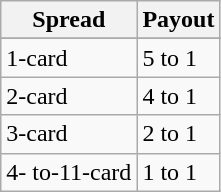<table class="wikitable">
<tr>
<th>Spread</th>
<th>Payout</th>
</tr>
<tr>
</tr>
<tr 3 of a kind>
</tr>
<tr 11 to 1>
</tr>
<tr>
<td>1-card</td>
<td>5 to 1</td>
</tr>
<tr>
<td>2-card</td>
<td>4 to 1</td>
</tr>
<tr>
<td>3-card</td>
<td>2 to 1</td>
</tr>
<tr>
<td>4- to-11-card</td>
<td>1 to 1</td>
</tr>
</table>
